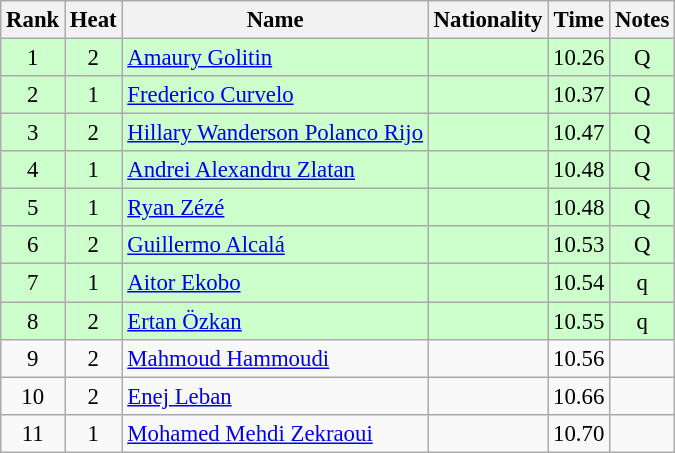<table class="wikitable sortable" style="text-align:center;font-size:95%">
<tr>
<th>Rank</th>
<th>Heat</th>
<th>Name</th>
<th>Nationality</th>
<th>Time</th>
<th>Notes</th>
</tr>
<tr bgcolor=ccffcc>
<td>1</td>
<td>2</td>
<td align=left><a href='#'>Amaury Golitin</a></td>
<td align=left></td>
<td>10.26</td>
<td>Q</td>
</tr>
<tr bgcolor=ccffcc>
<td>2</td>
<td>1</td>
<td align=left><a href='#'>Frederico Curvelo</a></td>
<td align=left></td>
<td>10.37</td>
<td>Q</td>
</tr>
<tr bgcolor=ccffcc>
<td>3</td>
<td>2</td>
<td align=left><a href='#'>Hillary Wanderson Polanco Rijo</a></td>
<td align=left></td>
<td>10.47</td>
<td>Q</td>
</tr>
<tr bgcolor=ccffcc>
<td>4</td>
<td>1</td>
<td align=left><a href='#'>Andrei Alexandru Zlatan</a></td>
<td align=left></td>
<td>10.48</td>
<td>Q</td>
</tr>
<tr bgcolor=ccffcc>
<td>5</td>
<td>1</td>
<td align=left><a href='#'>Ryan Zézé</a></td>
<td align=left></td>
<td>10.48</td>
<td>Q</td>
</tr>
<tr bgcolor=ccffcc>
<td>6</td>
<td>2</td>
<td align=left><a href='#'>Guillermo Alcalá</a></td>
<td align=left></td>
<td>10.53</td>
<td>Q</td>
</tr>
<tr bgcolor=ccffcc>
<td>7</td>
<td>1</td>
<td align=left><a href='#'>Aitor Ekobo</a></td>
<td align=left></td>
<td>10.54</td>
<td>q</td>
</tr>
<tr bgcolor=ccffcc>
<td>8</td>
<td>2</td>
<td align=left><a href='#'>Ertan Özkan</a></td>
<td align=left></td>
<td>10.55</td>
<td>q</td>
</tr>
<tr>
<td>9</td>
<td>2</td>
<td align=left><a href='#'>Mahmoud Hammoudi</a></td>
<td align=left></td>
<td>10.56</td>
<td></td>
</tr>
<tr>
<td>10</td>
<td>2</td>
<td align=left><a href='#'>Enej Leban</a></td>
<td align=left></td>
<td>10.66</td>
<td></td>
</tr>
<tr>
<td>11</td>
<td>1</td>
<td align=left><a href='#'>Mohamed Mehdi Zekraoui</a></td>
<td align=left></td>
<td>10.70</td>
<td></td>
</tr>
</table>
